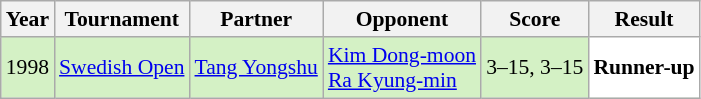<table class="sortable wikitable" style="font-size: 90%;">
<tr>
<th>Year</th>
<th>Tournament</th>
<th>Partner</th>
<th>Opponent</th>
<th>Score</th>
<th>Result</th>
</tr>
<tr style="background:#D4F1C5">
<td align="center">1998</td>
<td align="left"><a href='#'>Swedish Open</a></td>
<td align="left"> <a href='#'>Tang Yongshu</a></td>
<td align="left"> <a href='#'>Kim Dong-moon</a> <br>  <a href='#'>Ra Kyung-min</a></td>
<td align="left">3–15, 3–15</td>
<td style="text-align:left; background:white"> <strong>Runner-up</strong></td>
</tr>
</table>
